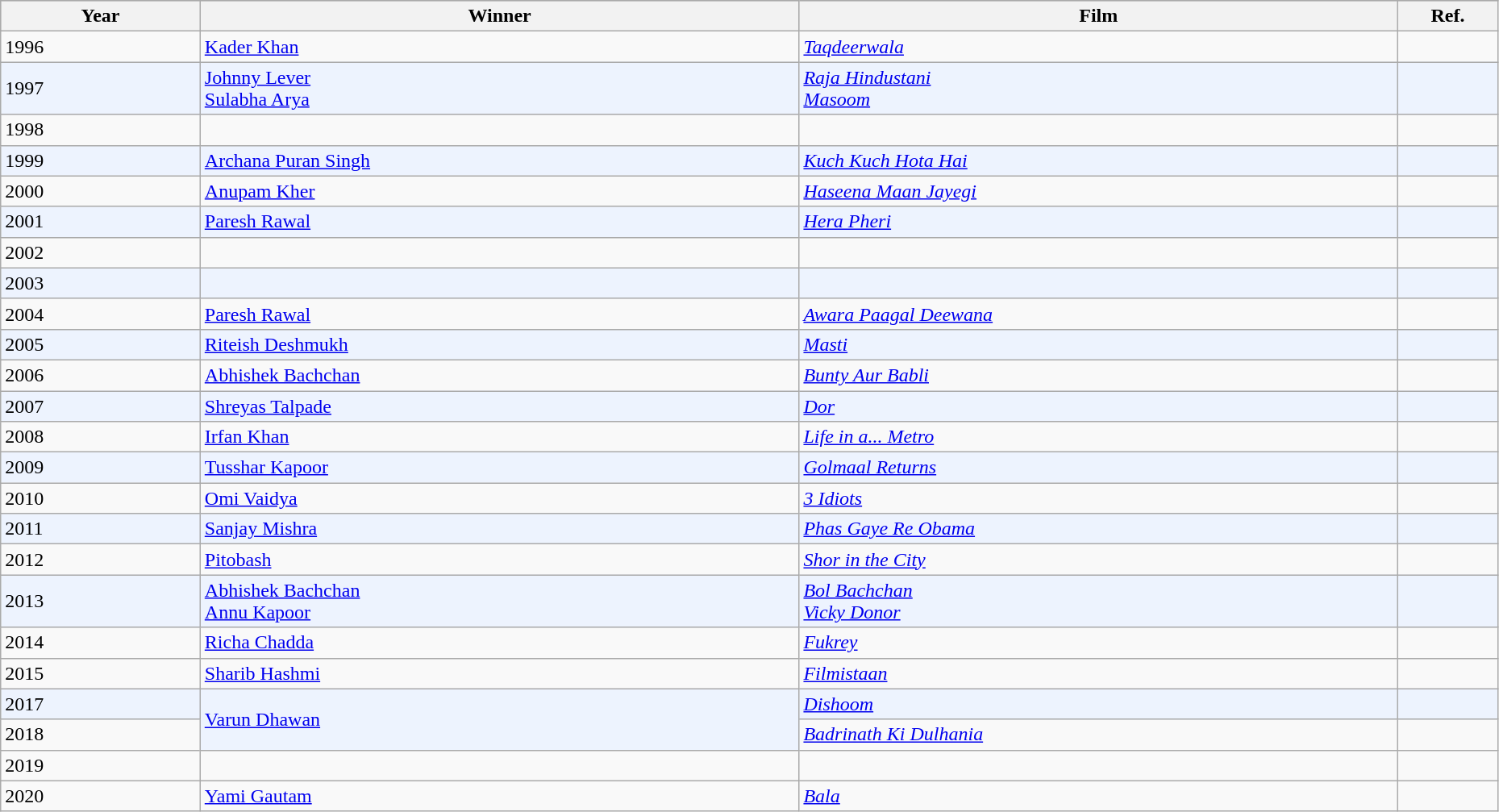<table class="wikitable" style="width:98%;">
<tr style="background:#bebebe;">
<th style="width:10%;">Year</th>
<th style="width:30%;">Winner</th>
<th style="width:30%;">Film</th>
<th style="width:5%;">Ref.</th>
</tr>
<tr>
<td>1996</td>
<td><a href='#'>Kader Khan</a></td>
<td><em><a href='#'>Taqdeerwala</a></em></td>
<td></td>
</tr>
<tr bgcolor=#edf3fe>
<td>1997</td>
<td><a href='#'>Johnny Lever</a> <br><a href='#'>Sulabha Arya</a></td>
<td><em><a href='#'>Raja Hindustani</a></em> <br><em><a href='#'>Masoom</a></em></td>
<td></td>
</tr>
<tr>
<td>1998</td>
<td></td>
<td><em></em></td>
<td></td>
</tr>
<tr bgcolor=#edf3fe>
<td>1999</td>
<td><a href='#'>Archana Puran Singh</a></td>
<td><em><a href='#'>Kuch Kuch Hota Hai</a></em></td>
<td></td>
</tr>
<tr>
<td>2000</td>
<td><a href='#'>Anupam Kher</a></td>
<td><em><a href='#'>Haseena Maan Jayegi</a></em></td>
<td></td>
</tr>
<tr bgcolor=#edf3fe>
<td>2001</td>
<td><a href='#'>Paresh Rawal</a></td>
<td><em><a href='#'>Hera Pheri</a></em></td>
<td></td>
</tr>
<tr>
<td>2002</td>
<td></td>
<td><em></em></td>
<td></td>
</tr>
<tr bgcolor=#edf3fe>
<td>2003</td>
<td></td>
<td><em></em></td>
<td></td>
</tr>
<tr>
<td>2004</td>
<td><a href='#'>Paresh Rawal</a></td>
<td><em><a href='#'>Awara Paagal Deewana</a></em></td>
<td></td>
</tr>
<tr bgcolor=#edf3fe>
<td>2005</td>
<td><a href='#'>Riteish Deshmukh</a></td>
<td><em><a href='#'>Masti</a></em></td>
<td></td>
</tr>
<tr>
<td>2006</td>
<td><a href='#'>Abhishek Bachchan</a></td>
<td><em><a href='#'>Bunty Aur Babli</a></em></td>
<td></td>
</tr>
<tr bgcolor=#edf3fe>
<td>2007</td>
<td><a href='#'>Shreyas Talpade</a></td>
<td><em><a href='#'>Dor</a></em></td>
<td></td>
</tr>
<tr>
<td>2008</td>
<td><a href='#'>Irfan Khan</a></td>
<td><em><a href='#'>Life in a... Metro</a></em></td>
<td></td>
</tr>
<tr bgcolor=#edf3fe>
<td>2009</td>
<td><a href='#'>Tusshar Kapoor</a></td>
<td><em><a href='#'>Golmaal Returns</a></em></td>
<td></td>
</tr>
<tr>
<td>2010</td>
<td><a href='#'>Omi Vaidya</a></td>
<td><em><a href='#'>3 Idiots</a></em></td>
<td></td>
</tr>
<tr bgcolor=#edf3fe>
<td>2011</td>
<td><a href='#'>Sanjay Mishra</a></td>
<td><em><a href='#'>Phas Gaye Re Obama</a></em></td>
<td></td>
</tr>
<tr>
<td>2012</td>
<td><a href='#'>Pitobash</a></td>
<td><em><a href='#'>Shor in the City</a></em></td>
<td></td>
</tr>
<tr bgcolor=#edf3fe>
<td>2013</td>
<td><a href='#'>Abhishek Bachchan</a> <br><a href='#'>Annu Kapoor</a></td>
<td><em><a href='#'>Bol Bachchan</a></em> <br><em><a href='#'>Vicky Donor</a></em></td>
<td></td>
</tr>
<tr>
<td>2014</td>
<td><a href='#'>Richa Chadda</a></td>
<td><em><a href='#'>Fukrey</a></em></td>
<td></td>
</tr>
<tr>
<td>2015</td>
<td><a href='#'>Sharib Hashmi</a></td>
<td><em><a href='#'>Filmistaan</a></em></td>
<td></td>
</tr>
<tr bgcolor=#edf3fe>
<td>2017</td>
<td rowspan="2"><a href='#'>Varun Dhawan</a></td>
<td><em><a href='#'>Dishoom</a></em></td>
<td></td>
</tr>
<tr>
<td>2018</td>
<td><em><a href='#'>Badrinath Ki Dulhania</a></em></td>
<td></td>
</tr>
<tr>
<td>2019</td>
<td></td>
<td><em></em></td>
<td></td>
</tr>
<tr>
<td>2020</td>
<td><a href='#'>Yami Gautam</a></td>
<td><em><a href='#'>Bala</a></em></td>
<td></td>
</tr>
</table>
